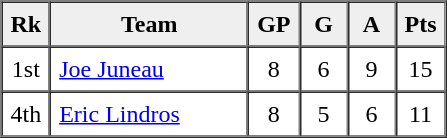<table border=1 cellpadding=5 cellspacing=0>
<tr>
<th bgcolor="#efefef" width="20">Rk</th>
<th bgcolor="#efefef" width="120">Team</th>
<th bgcolor="#efefef" width="20">GP</th>
<th bgcolor="#efefef" width="20">G</th>
<th bgcolor="#efefef" width="20">A</th>
<th bgcolor="#efefef" width="20">Pts</th>
</tr>
<tr align=center>
<td>1st</td>
<td align=left><a href='#'>Joe Juneau</a></td>
<td>8</td>
<td>6</td>
<td>9</td>
<td>15</td>
</tr>
<tr align=center>
<td>4th</td>
<td align=left><a href='#'>Eric Lindros</a></td>
<td>8</td>
<td>5</td>
<td>6</td>
<td>11</td>
</tr>
</table>
